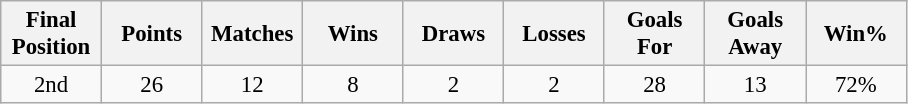<table class="wikitable" style="font-size: 95%; text-align: center;">
<tr>
<th width=60>Final Position</th>
<th width=60>Points</th>
<th width=60>Matches</th>
<th width=60>Wins</th>
<th width=60>Draws</th>
<th width=60>Losses</th>
<th width=60>Goals For</th>
<th width=60>Goals Away</th>
<th width=60>Win%</th>
</tr>
<tr>
<td>2nd</td>
<td>26</td>
<td>12</td>
<td>8</td>
<td>2</td>
<td>2</td>
<td>28</td>
<td>13</td>
<td>72%</td>
</tr>
</table>
